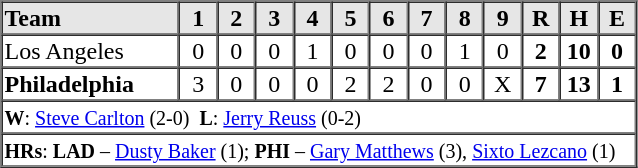<table border=1 cellspacing=0 width=425 style="margin-left:3em;">
<tr style="text-align:center; background-color:#e6e6e6;">
<th align=left width=28%>Team</th>
<th width=6%>1</th>
<th width=6%>2</th>
<th width=6%>3</th>
<th width=6%>4</th>
<th width=6%>5</th>
<th width=6%>6</th>
<th width=6%>7</th>
<th width=6%>8</th>
<th width=6%>9</th>
<th width=6%>R</th>
<th width=6%>H</th>
<th width=6%>E</th>
</tr>
<tr style="text-align:center;">
<td align=left>Los Angeles</td>
<td>0</td>
<td>0</td>
<td>0</td>
<td>1</td>
<td>0</td>
<td>0</td>
<td>0</td>
<td>1</td>
<td>0</td>
<td><strong>2</strong></td>
<td><strong>10</strong></td>
<td><strong>0</strong></td>
</tr>
<tr style="text-align:center;">
<td align=left><strong>Philadelphia</strong></td>
<td>3</td>
<td>0</td>
<td>0</td>
<td>0</td>
<td>2</td>
<td>2</td>
<td>0</td>
<td>0</td>
<td>X</td>
<td><strong>7</strong></td>
<td><strong>13</strong></td>
<td><strong>1</strong></td>
</tr>
<tr style="text-align:left;">
<td colspan=13><small><strong>W</strong>: <a href='#'>Steve Carlton</a> (2-0)  <strong>L</strong>: <a href='#'>Jerry Reuss</a> (0-2)  </small></td>
</tr>
<tr style="text-align:left;">
<td colspan=13><small><strong>HRs</strong>: <strong>LAD</strong> – <a href='#'>Dusty Baker</a> (1); <strong>PHI</strong> – <a href='#'>Gary Matthews</a> (3), <a href='#'>Sixto Lezcano</a> (1)</small></td>
</tr>
</table>
